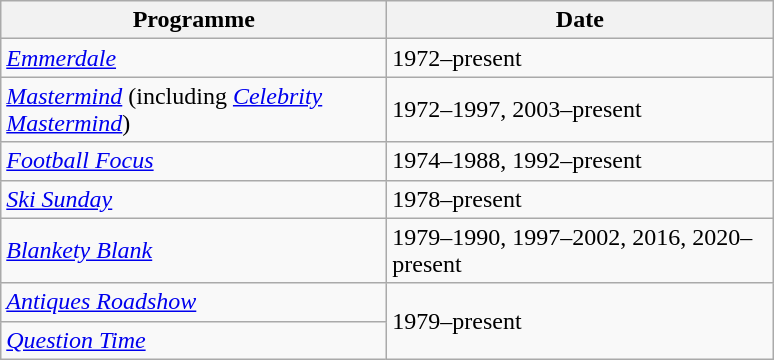<table class="wikitable">
<tr>
<th width=250>Programme</th>
<th width=250>Date</th>
</tr>
<tr>
<td><em><a href='#'>Emmerdale</a></em></td>
<td>1972–present</td>
</tr>
<tr>
<td><em><a href='#'>Mastermind</a></em> (including <em><a href='#'>Celebrity Mastermind</a></em>)</td>
<td>1972–1997, 2003–present</td>
</tr>
<tr>
<td><em><a href='#'>Football Focus</a></em></td>
<td>1974–1988, 1992–present</td>
</tr>
<tr>
<td><em><a href='#'>Ski Sunday</a></em></td>
<td>1978–present</td>
</tr>
<tr>
<td><em><a href='#'>Blankety Blank</a></em></td>
<td>1979–1990, 1997–2002, 2016, 2020–present</td>
</tr>
<tr>
<td><em><a href='#'>Antiques Roadshow</a></em></td>
<td rowspan="2">1979–present</td>
</tr>
<tr>
<td><em><a href='#'>Question Time</a></em></td>
</tr>
</table>
